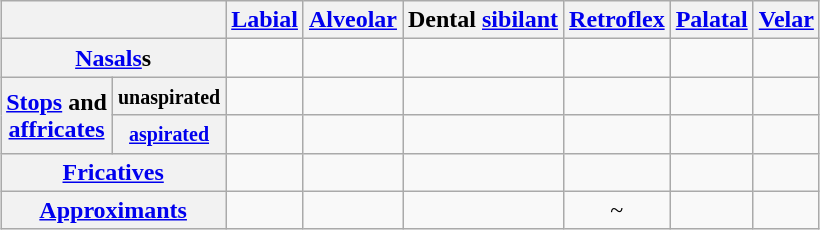<table class="wikitable" style="text-align:center; margin:1em auto 1em auto">
<tr>
<th colspan="2"></th>
<th><a href='#'>Labial</a></th>
<th><a href='#'>Alveolar</a></th>
<th>Dental <a href='#'>sibilant</a></th>
<th><a href='#'>Retroflex</a></th>
<th><a href='#'>Palatal</a></th>
<th><a href='#'>Velar</a></th>
</tr>
<tr>
<th colspan="2"><a href='#'>Nasals</a>s</th>
<td> </td>
<td> </td>
<td></td>
<td></td>
<td></td>
<td></td>
</tr>
<tr>
<th rowspan="2"><a href='#'>Stops</a> and<br><a href='#'>affricates</a></th>
<th><small>unaspirated</small></th>
<td> </td>
<td> </td>
<td> </td>
<td> </td>
<td> </td>
<td> </td>
</tr>
<tr>
<th><small><a href='#'>aspirated</a></small></th>
<td> </td>
<td> </td>
<td> </td>
<td> </td>
<td> </td>
<td> </td>
</tr>
<tr>
<th colspan="2"><a href='#'>Fricatives</a></th>
<td> </td>
<td></td>
<td> </td>
<td> </td>
<td> </td>
<td> </td>
</tr>
<tr>
<th colspan="2"><a href='#'>Approximants</a></th>
<td> </td>
<td> </td>
<td></td>
<td>~ </td>
<td> </td>
<td></td>
</tr>
</table>
